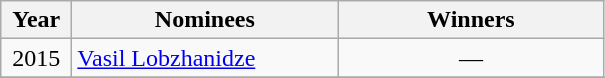<table class="wikitable">
<tr>
<th width=40>Year</th>
<th width=170>Nominees</th>
<th width=170>Winners</th>
</tr>
<tr>
<td align=center>2015</td>
<td><a href='#'>Vasil Lobzhanidze</a></td>
<td align=center>—</td>
</tr>
<tr>
</tr>
</table>
